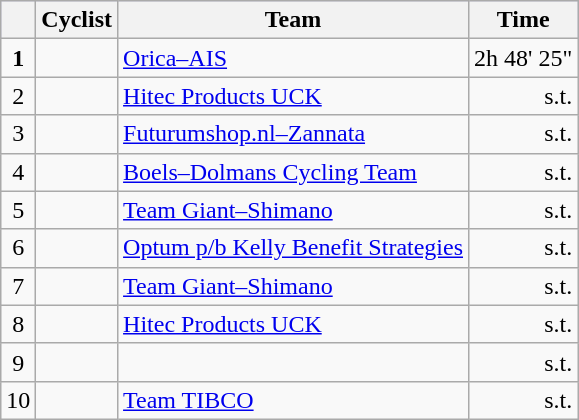<table class="wikitable">
<tr style="background:#ccccff;">
<th></th>
<th>Cyclist</th>
<th>Team</th>
<th>Time</th>
</tr>
<tr>
<td align=center><strong>1</strong></td>
<td></td>
<td><a href='#'>Orica–AIS</a></td>
<td align=right>2h 48' 25"</td>
</tr>
<tr>
<td align=center>2</td>
<td></td>
<td><a href='#'>Hitec Products UCK</a></td>
<td align=right>s.t.</td>
</tr>
<tr>
<td align=center>3</td>
<td></td>
<td><a href='#'>Futurumshop.nl–Zannata</a></td>
<td align=right>s.t.</td>
</tr>
<tr>
<td align=center>4</td>
<td></td>
<td><a href='#'>Boels–Dolmans Cycling Team</a></td>
<td align=right>s.t.</td>
</tr>
<tr>
<td align=center>5</td>
<td></td>
<td><a href='#'>Team Giant–Shimano</a></td>
<td align=right>s.t.</td>
</tr>
<tr>
<td align=center>6</td>
<td></td>
<td><a href='#'>Optum p/b Kelly Benefit Strategies</a></td>
<td align=right>s.t.</td>
</tr>
<tr>
<td align=center>7</td>
<td></td>
<td><a href='#'>Team Giant–Shimano</a></td>
<td align=right>s.t.</td>
</tr>
<tr>
<td align=center>8</td>
<td></td>
<td><a href='#'>Hitec Products UCK</a></td>
<td align=right>s.t.</td>
</tr>
<tr>
<td align=center>9</td>
<td></td>
<td></td>
<td align=right>s.t.</td>
</tr>
<tr>
<td align=center>10</td>
<td></td>
<td><a href='#'>Team TIBCO</a></td>
<td align=right>s.t.</td>
</tr>
</table>
